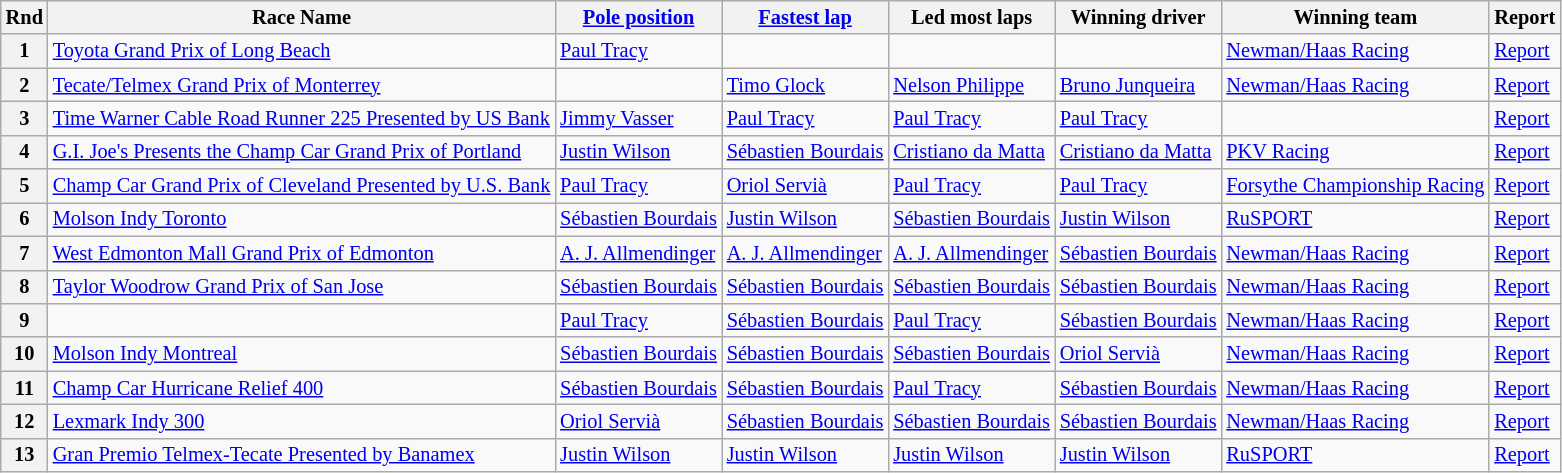<table class="wikitable" style="font-size: 85%;">
<tr>
<th>Rnd</th>
<th>Race Name</th>
<th><a href='#'>Pole position</a></th>
<th><a href='#'>Fastest lap</a></th>
<th>Led most laps</th>
<th>Winning driver</th>
<th>Winning team</th>
<th>Report</th>
</tr>
<tr>
<th>1</th>
<td> <a href='#'>Toyota Grand Prix of Long Beach</a></td>
<td> <a href='#'>Paul Tracy</a></td>
<td></td>
<td></td>
<td></td>
<td><a href='#'>Newman/Haas Racing</a></td>
<td><a href='#'>Report</a></td>
</tr>
<tr>
<th>2</th>
<td> <a href='#'>Tecate/Telmex Grand Prix of Monterrey</a></td>
<td></td>
<td> <a href='#'>Timo Glock</a></td>
<td> <a href='#'>Nelson Philippe</a></td>
<td> <a href='#'>Bruno Junqueira</a></td>
<td><a href='#'>Newman/Haas Racing</a></td>
<td><a href='#'>Report</a></td>
</tr>
<tr>
<th>3</th>
<td> <a href='#'>Time Warner Cable Road Runner 225 Presented by US Bank</a></td>
<td> <a href='#'>Jimmy Vasser</a></td>
<td> <a href='#'>Paul Tracy</a></td>
<td> <a href='#'>Paul Tracy</a></td>
<td> <a href='#'>Paul Tracy</a></td>
<td></td>
<td><a href='#'>Report</a></td>
</tr>
<tr>
<th>4</th>
<td> <a href='#'>G.I. Joe's Presents the Champ Car Grand Prix of Portland</a></td>
<td> <a href='#'>Justin Wilson</a></td>
<td> <a href='#'>Sébastien Bourdais</a></td>
<td> <a href='#'>Cristiano da Matta</a></td>
<td> <a href='#'>Cristiano da Matta</a></td>
<td><a href='#'>PKV Racing</a></td>
<td><a href='#'>Report</a></td>
</tr>
<tr>
<th>5</th>
<td> <a href='#'>Champ Car Grand Prix of Cleveland Presented by U.S. Bank</a></td>
<td> <a href='#'>Paul Tracy</a></td>
<td> <a href='#'>Oriol Servià</a></td>
<td> <a href='#'>Paul Tracy</a></td>
<td> <a href='#'>Paul Tracy</a></td>
<td><a href='#'>Forsythe Championship Racing</a></td>
<td><a href='#'>Report</a></td>
</tr>
<tr>
<th>6</th>
<td> <a href='#'>Molson Indy Toronto</a></td>
<td> <a href='#'>Sébastien Bourdais</a></td>
<td> <a href='#'>Justin Wilson</a></td>
<td> <a href='#'>Sébastien Bourdais</a></td>
<td> <a href='#'>Justin Wilson</a></td>
<td><a href='#'>RuSPORT</a></td>
<td><a href='#'>Report</a></td>
</tr>
<tr>
<th>7</th>
<td> <a href='#'>West Edmonton Mall Grand Prix of Edmonton</a></td>
<td> <a href='#'>A. J. Allmendinger</a></td>
<td> <a href='#'>A. J. Allmendinger</a></td>
<td> <a href='#'>A. J. Allmendinger</a></td>
<td> <a href='#'>Sébastien Bourdais</a></td>
<td><a href='#'>Newman/Haas Racing</a></td>
<td><a href='#'>Report</a></td>
</tr>
<tr>
<th>8</th>
<td> <a href='#'>Taylor Woodrow Grand Prix of San Jose</a></td>
<td> <a href='#'>Sébastien Bourdais</a></td>
<td> <a href='#'>Sébastien Bourdais</a></td>
<td> <a href='#'>Sébastien Bourdais</a></td>
<td> <a href='#'>Sébastien Bourdais</a></td>
<td><a href='#'>Newman/Haas Racing</a></td>
<td><a href='#'>Report</a></td>
</tr>
<tr>
<th>9</th>
<td></td>
<td> <a href='#'>Paul Tracy</a></td>
<td> <a href='#'>Sébastien Bourdais</a></td>
<td> <a href='#'>Paul Tracy</a></td>
<td> <a href='#'>Sébastien Bourdais</a></td>
<td><a href='#'>Newman/Haas Racing</a></td>
<td><a href='#'>Report</a></td>
</tr>
<tr>
<th>10</th>
<td> <a href='#'>Molson Indy Montreal</a></td>
<td> <a href='#'>Sébastien Bourdais</a></td>
<td> <a href='#'>Sébastien Bourdais</a></td>
<td> <a href='#'>Sébastien Bourdais</a></td>
<td> <a href='#'>Oriol Servià</a></td>
<td><a href='#'>Newman/Haas Racing</a></td>
<td><a href='#'>Report</a></td>
</tr>
<tr>
<th>11</th>
<td> <a href='#'>Champ Car Hurricane Relief 400</a></td>
<td> <a href='#'>Sébastien Bourdais</a></td>
<td> <a href='#'>Sébastien Bourdais</a></td>
<td> <a href='#'>Paul Tracy</a></td>
<td> <a href='#'>Sébastien Bourdais</a></td>
<td><a href='#'>Newman/Haas Racing</a></td>
<td><a href='#'>Report</a></td>
</tr>
<tr>
<th>12</th>
<td> <a href='#'>Lexmark Indy 300</a></td>
<td> <a href='#'>Oriol Servià</a></td>
<td> <a href='#'>Sébastien Bourdais</a></td>
<td> <a href='#'>Sébastien Bourdais</a></td>
<td> <a href='#'>Sébastien Bourdais</a></td>
<td><a href='#'>Newman/Haas Racing</a></td>
<td><a href='#'>Report</a></td>
</tr>
<tr>
<th>13</th>
<td> <a href='#'>Gran Premio Telmex-Tecate Presented by Banamex</a></td>
<td> <a href='#'>Justin Wilson</a></td>
<td> <a href='#'>Justin Wilson</a></td>
<td> <a href='#'>Justin Wilson</a></td>
<td> <a href='#'>Justin Wilson</a></td>
<td><a href='#'>RuSPORT</a></td>
<td><a href='#'>Report</a></td>
</tr>
</table>
